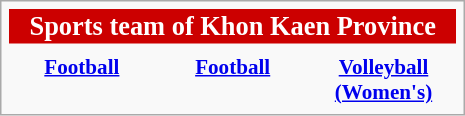<table class="infobox" style="font-size: 88%; width: 22em; text-align: center">
<tr>
<th colspan=3 style="font-size: 125%; background-color: #CC0000; color: #FFFFFF; text-align:center;">Sports team of Khon Kaen Province</th>
</tr>
<tr>
<th width="33%" style="text-align:center;"></th>
<th style="text-align:center;"></th>
<th width="33%" style="text-align:center;"></th>
</tr>
<tr>
<th style="text-align:center;"><a href='#'>Football</a></th>
<th style="text-align:center;"><a href='#'>Football</a></th>
<th style="text-align:center;"><a href='#'>Volleyball (Women's)</a></th>
</tr>
</table>
